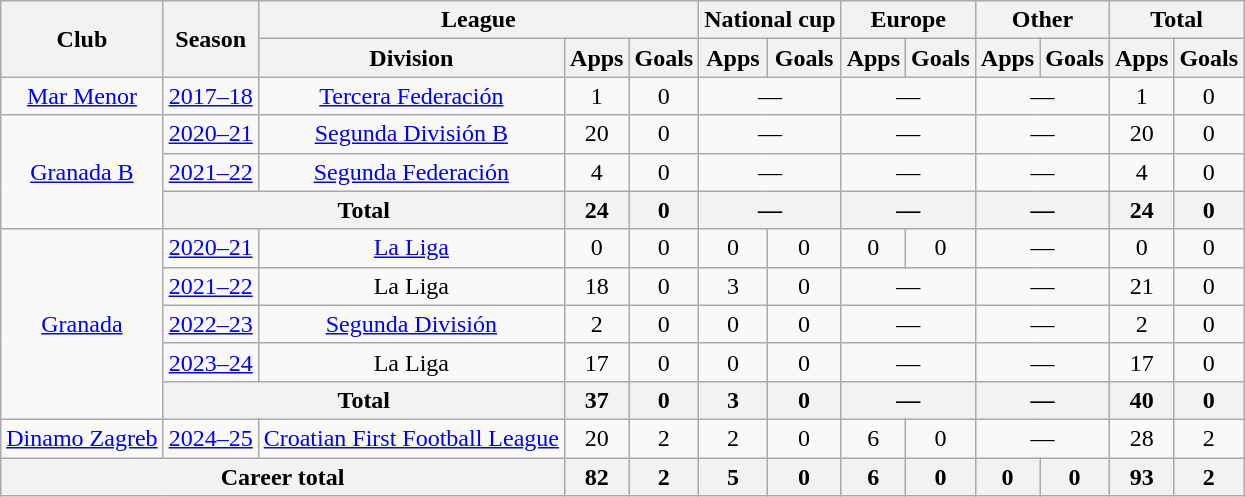<table class="wikitable" Style="text-align: center">
<tr>
<th rowspan="2">Club</th>
<th rowspan="2">Season</th>
<th colspan="3">League</th>
<th colspan="2">National cup</th>
<th colspan="2">Europe</th>
<th colspan="2">Other</th>
<th colspan="2">Total</th>
</tr>
<tr>
<th>Division</th>
<th>Apps</th>
<th>Goals</th>
<th>Apps</th>
<th>Goals</th>
<th>Apps</th>
<th>Goals</th>
<th>Apps</th>
<th>Goals</th>
<th>Apps</th>
<th>Goals</th>
</tr>
<tr>
<td><a href='#'>Mar Menor</a></td>
<td><a href='#'>2017–18</a></td>
<td><a href='#'>Tercera Federación</a></td>
<td>1</td>
<td>0</td>
<td colspan="2">—</td>
<td colspan="2">—</td>
<td colspan="2">—</td>
<td>1</td>
<td>0</td>
</tr>
<tr>
<td rowspan="3"><a href='#'>Granada B</a></td>
<td><a href='#'>2020–21</a></td>
<td><a href='#'>Segunda División B</a></td>
<td>20</td>
<td>0</td>
<td colspan="2">—</td>
<td colspan="2">—</td>
<td colspan="2">—</td>
<td>20</td>
<td>0</td>
</tr>
<tr>
<td><a href='#'>2021–22</a></td>
<td><a href='#'>Segunda Federación</a></td>
<td>4</td>
<td>0</td>
<td colspan="2">—</td>
<td colspan="2">—</td>
<td colspan="2">—</td>
<td>4</td>
<td>0</td>
</tr>
<tr>
<th colspan="2">Total</th>
<th>24</th>
<th>0</th>
<th colspan="2">—</th>
<th colspan="2">—</th>
<th colspan="2">—</th>
<th>24</th>
<th>0</th>
</tr>
<tr>
<td rowspan="5"><a href='#'>Granada</a></td>
<td><a href='#'>2020–21</a></td>
<td><a href='#'>La Liga</a></td>
<td>0</td>
<td>0</td>
<td>0</td>
<td>0</td>
<td>0</td>
<td>0</td>
<td colspan="2">—</td>
<td>0</td>
<td>0</td>
</tr>
<tr>
<td><a href='#'>2021–22</a></td>
<td>La Liga</td>
<td>18</td>
<td>0</td>
<td>3</td>
<td>0</td>
<td colspan="2">—</td>
<td colspan="2">—</td>
<td>21</td>
<td>0</td>
</tr>
<tr>
<td><a href='#'>2022–23</a></td>
<td><a href='#'>Segunda División</a></td>
<td>2</td>
<td>0</td>
<td>0</td>
<td>0</td>
<td colspan="2">—</td>
<td colspan="2">—</td>
<td>2</td>
<td>0</td>
</tr>
<tr>
<td><a href='#'>2023–24</a></td>
<td>La Liga</td>
<td>17</td>
<td>0</td>
<td>0</td>
<td>0</td>
<td colspan="2">—</td>
<td colspan="2">—</td>
<td>17</td>
<td>0</td>
</tr>
<tr>
<th colspan="2">Total</th>
<th>37</th>
<th>0</th>
<th>3</th>
<th>0</th>
<th colspan="2">—</th>
<th colspan="2">—</th>
<th>40</th>
<th>0</th>
</tr>
<tr>
<td><a href='#'>Dinamo Zagreb</a></td>
<td><a href='#'>2024–25</a></td>
<td><a href='#'>Croatian First Football League</a></td>
<td>20</td>
<td>2</td>
<td>2</td>
<td>0</td>
<td>6</td>
<td>0</td>
<td colspan="2">—</td>
<td>28</td>
<td>2</td>
</tr>
<tr>
<th colspan="3">Career total</th>
<th>82</th>
<th>2</th>
<th>5</th>
<th>0</th>
<th>6</th>
<th>0</th>
<th>0</th>
<th>0</th>
<th>93</th>
<th>2</th>
</tr>
</table>
